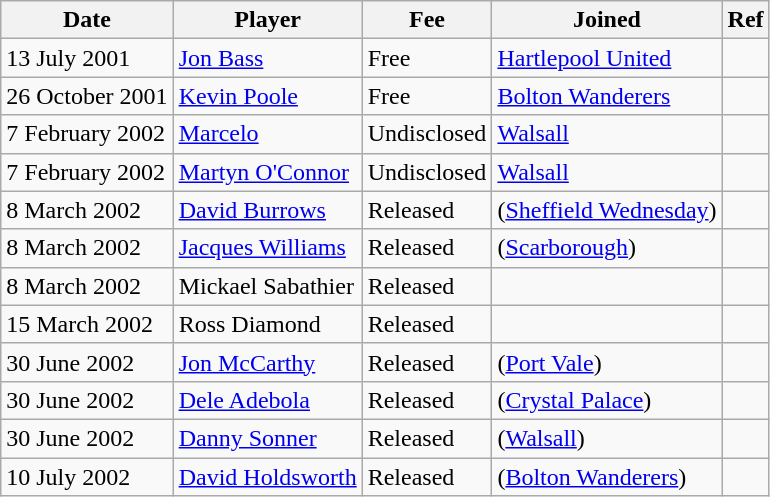<table class="wikitable" style="text-align: left">
<tr>
<th>Date</th>
<th>Player</th>
<th>Fee</th>
<th>Joined</th>
<th>Ref</th>
</tr>
<tr>
<td>13 July 2001</td>
<td><a href='#'>Jon Bass</a></td>
<td>Free</td>
<td><a href='#'>Hartlepool United</a></td>
<td style="text-align: center"></td>
</tr>
<tr>
<td>26 October 2001</td>
<td><a href='#'>Kevin Poole</a></td>
<td>Free</td>
<td><a href='#'>Bolton Wanderers</a></td>
<td style="text-align: center"></td>
</tr>
<tr>
<td>7 February 2002</td>
<td><a href='#'>Marcelo</a></td>
<td>Undisclosed</td>
<td><a href='#'>Walsall</a></td>
<td style="text-align: center"></td>
</tr>
<tr>
<td>7 February 2002</td>
<td><a href='#'>Martyn O'Connor</a></td>
<td>Undisclosed</td>
<td><a href='#'>Walsall</a></td>
<td style="text-align: center"></td>
</tr>
<tr>
<td>8 March 2002</td>
<td><a href='#'>David Burrows</a></td>
<td>Released</td>
<td>(<a href='#'>Sheffield Wednesday</a>)</td>
<td style="text-align: center"></td>
</tr>
<tr>
<td>8 March 2002</td>
<td><a href='#'>Jacques Williams</a></td>
<td>Released</td>
<td>(<a href='#'>Scarborough</a>)</td>
<td style="text-align: center"></td>
</tr>
<tr>
<td>8 March 2002</td>
<td>Mickael Sabathier</td>
<td>Released</td>
<td></td>
<td style="text-align: center"></td>
</tr>
<tr>
<td>15 March 2002</td>
<td>Ross Diamond</td>
<td>Released</td>
<td></td>
<td style="text-align: center"></td>
</tr>
<tr>
<td>30 June 2002</td>
<td><a href='#'>Jon McCarthy</a></td>
<td>Released</td>
<td>(<a href='#'>Port Vale</a>)</td>
<td style="text-align: center"></td>
</tr>
<tr>
<td>30 June 2002</td>
<td><a href='#'>Dele Adebola</a></td>
<td>Released</td>
<td>(<a href='#'>Crystal Palace</a>)</td>
<td style="text-align: center"></td>
</tr>
<tr>
<td>30 June 2002</td>
<td><a href='#'>Danny Sonner</a></td>
<td>Released</td>
<td>(<a href='#'>Walsall</a>)</td>
<td style="text-align: center"></td>
</tr>
<tr>
<td>10 July 2002</td>
<td><a href='#'>David Holdsworth</a></td>
<td>Released</td>
<td>(<a href='#'>Bolton Wanderers</a>)</td>
<td style="text-align: center"></td>
</tr>
</table>
